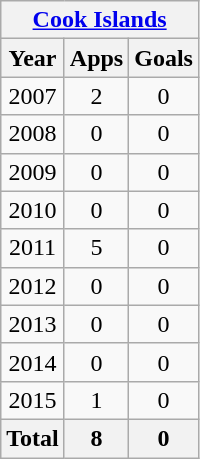<table class="wikitable" style="text-align:center">
<tr>
<th colspan=3><a href='#'>Cook Islands</a></th>
</tr>
<tr>
<th>Year</th>
<th>Apps</th>
<th>Goals</th>
</tr>
<tr>
<td>2007</td>
<td>2</td>
<td>0</td>
</tr>
<tr>
<td>2008</td>
<td>0</td>
<td>0</td>
</tr>
<tr>
<td>2009</td>
<td>0</td>
<td>0</td>
</tr>
<tr>
<td>2010</td>
<td>0</td>
<td>0</td>
</tr>
<tr>
<td>2011</td>
<td>5</td>
<td>0</td>
</tr>
<tr>
<td>2012</td>
<td>0</td>
<td>0</td>
</tr>
<tr>
<td>2013</td>
<td>0</td>
<td>0</td>
</tr>
<tr>
<td>2014</td>
<td>0</td>
<td>0</td>
</tr>
<tr>
<td>2015</td>
<td>1</td>
<td>0</td>
</tr>
<tr>
<th>Total</th>
<th>8</th>
<th>0</th>
</tr>
</table>
